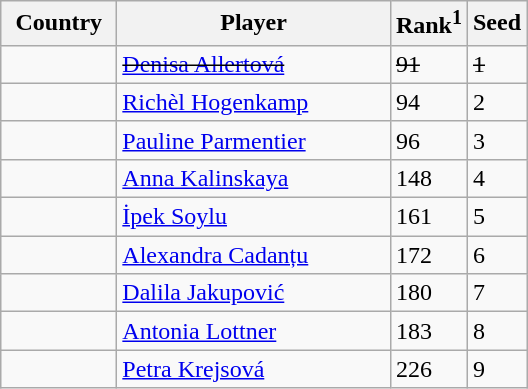<table class="sortable wikitable">
<tr>
<th width="70">Country</th>
<th width="175">Player</th>
<th>Rank<sup>1</sup></th>
<th>Seed</th>
</tr>
<tr>
<td><s></s></td>
<td><s><a href='#'>Denisa Allertová</a></s></td>
<td><s>91</s></td>
<td><s>1</s></td>
</tr>
<tr>
<td></td>
<td><a href='#'>Richèl Hogenkamp</a></td>
<td>94</td>
<td>2</td>
</tr>
<tr>
<td></td>
<td><a href='#'>Pauline Parmentier</a></td>
<td>96</td>
<td>3</td>
</tr>
<tr>
<td></td>
<td><a href='#'>Anna Kalinskaya</a></td>
<td>148</td>
<td>4</td>
</tr>
<tr>
<td></td>
<td><a href='#'>İpek Soylu</a></td>
<td>161</td>
<td>5</td>
</tr>
<tr>
<td></td>
<td><a href='#'>Alexandra Cadanțu</a></td>
<td>172</td>
<td>6</td>
</tr>
<tr>
<td></td>
<td><a href='#'>Dalila Jakupović</a></td>
<td>180</td>
<td>7</td>
</tr>
<tr>
<td></td>
<td><a href='#'>Antonia Lottner</a></td>
<td>183</td>
<td>8</td>
</tr>
<tr>
<td></td>
<td><a href='#'>Petra Krejsová</a></td>
<td>226</td>
<td>9</td>
</tr>
</table>
